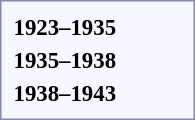<table style="border:1px solid #8888aa; background-color:#f7f8ff; padding:5px; font-size:95%; margin: 0px 12px 12px 0px; text-align:center;">
<tr>
<td><strong>1923–1935</strong></td>
<td colspan=2></td>
<td colspan=2></td>
<td colspan=2></td>
<td colspan=2></td>
<td colspan=2></td>
<td colspan=2></td>
<td colspan=2></td>
<td colspan=2></td>
<td colspan=2></td>
<td colspan=3></td>
</tr>
<tr>
<td><strong>1935–1938</strong></td>
<td colspan=2></td>
<td colspan=2></td>
<td colspan=2></td>
<td colspan=2></td>
<td colspan=2></td>
<td colspan=2></td>
<td colspan=2></td>
<td colspan=2></td>
<td colspan=2></td>
<td colspan=3></td>
<td colspan=3></td>
</tr>
<tr>
<td rowspan=2><strong>1938–1943</strong></td>
<td colspan=2 rowspan=2></td>
<td colspan=2></td>
<td colspan=2></td>
<td colspan=2></td>
<td colspan=2></td>
<td colspan=2></td>
<td colspan=2></td>
<td colspan=2></td>
<td colspan=2></td>
<td colspan=3></td>
<td colspan=3></td>
</tr>
<tr>
<td colspan=2></td>
<td colspan=2></td>
<td colspan=2></td>
<td colspan=2></td>
<td colspan=2></td>
<td colspan=2></td>
<td colspan=2></td>
<td colspan=2></td>
<td colspan=3></td>
<td colspan=3></td>
</tr>
</table>
